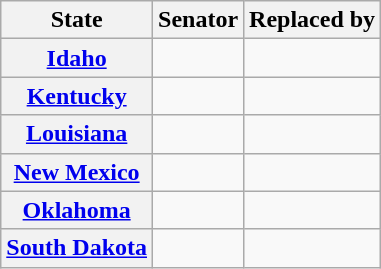<table class="wikitable sortable plainrowheaders">
<tr>
<th scope="col">State</th>
<th scope="col">Senator</th>
<th scope="col">Replaced by</th>
</tr>
<tr>
<th><a href='#'>Idaho</a></th>
<td></td>
<td></td>
</tr>
<tr>
<th><a href='#'>Kentucky</a></th>
<td></td>
<td></td>
</tr>
<tr>
<th><a href='#'>Louisiana</a></th>
<td></td>
<td></td>
</tr>
<tr>
<th><a href='#'>New Mexico</a></th>
<td></td>
<td></td>
</tr>
<tr>
<th><a href='#'>Oklahoma</a></th>
<td></td>
<td></td>
</tr>
<tr>
<th><a href='#'>South Dakota</a></th>
<td></td>
<td></td>
</tr>
</table>
